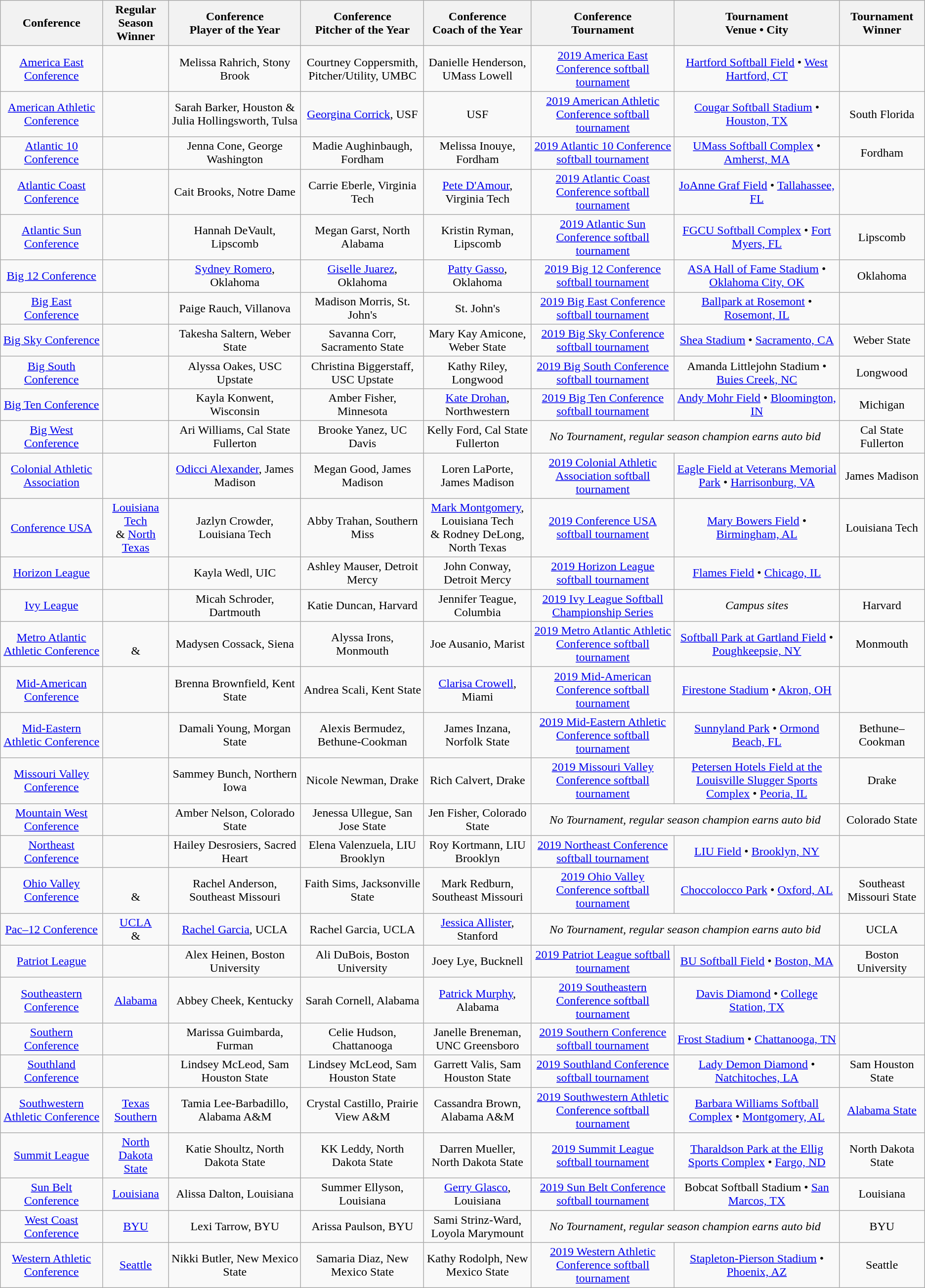<table class="wikitable" style="text-align:center;">
<tr>
<th>Conference</th>
<th>Regular <br> Season Winner</th>
<th>Conference <br> Player of the Year</th>
<th>Conference <br> Pitcher of the Year</th>
<th>Conference <br> Coach of the Year</th>
<th>Conference <br> Tournament</th>
<th>Tournament <br> Venue • City</th>
<th>Tournament <br> Winner</th>
</tr>
<tr>
<td><a href='#'>America East Conference</a></td>
<td></td>
<td>Melissa Rahrich, Stony Brook</td>
<td>Courtney Coppersmith, Pitcher/Utility, UMBC</td>
<td>Danielle Henderson, UMass Lowell</td>
<td><a href='#'>2019 America East Conference softball tournament</a></td>
<td><a href='#'>Hartford Softball Field</a> • <a href='#'>West Hartford, CT</a></td>
<td></td>
</tr>
<tr>
<td><a href='#'>American Athletic Conference</a></td>
<td></td>
<td>Sarah Barker, Houston & Julia Hollingsworth, Tulsa</td>
<td><a href='#'>Georgina Corrick</a>, USF</td>
<td>USF</td>
<td><a href='#'>2019 American Athletic Conference softball tournament</a></td>
<td><a href='#'>Cougar Softball Stadium</a> • <a href='#'>Houston, TX</a></td>
<td>South Florida</td>
</tr>
<tr>
<td><a href='#'>Atlantic 10 Conference</a></td>
<td></td>
<td>Jenna Cone, George Washington</td>
<td>Madie Aughinbaugh, Fordham</td>
<td>Melissa Inouye, Fordham</td>
<td><a href='#'>2019 Atlantic 10 Conference softball tournament</a></td>
<td><a href='#'>UMass Softball Complex</a> • <a href='#'>Amherst, MA</a></td>
<td>Fordham</td>
</tr>
<tr>
<td><a href='#'>Atlantic Coast Conference</a></td>
<td></td>
<td>Cait Brooks, Notre Dame</td>
<td>Carrie Eberle, Virginia Tech</td>
<td><a href='#'>Pete D'Amour</a>, Virginia Tech</td>
<td><a href='#'>2019 Atlantic Coast Conference softball tournament</a></td>
<td><a href='#'>JoAnne Graf Field</a> • <a href='#'>Tallahassee, FL</a></td>
<td></td>
</tr>
<tr>
<td><a href='#'>Atlantic Sun Conference</a></td>
<td></td>
<td>Hannah DeVault, Lipscomb</td>
<td>Megan Garst, North Alabama</td>
<td>Kristin Ryman, Lipscomb</td>
<td><a href='#'>2019 Atlantic Sun Conference softball tournament</a></td>
<td><a href='#'>FGCU Softball Complex</a> • <a href='#'>Fort Myers, FL</a></td>
<td>Lipscomb</td>
</tr>
<tr>
<td><a href='#'>Big 12 Conference</a></td>
<td></td>
<td><a href='#'>Sydney Romero</a>, Oklahoma</td>
<td><a href='#'>Giselle Juarez</a>, Oklahoma</td>
<td><a href='#'>Patty Gasso</a>, Oklahoma</td>
<td><a href='#'>2019 Big 12 Conference softball tournament</a></td>
<td><a href='#'>ASA Hall of Fame Stadium</a> • <a href='#'>Oklahoma City, OK</a></td>
<td>Oklahoma</td>
</tr>
<tr>
<td><a href='#'>Big East Conference</a></td>
<td></td>
<td>Paige Rauch, Villanova</td>
<td>Madison Morris, St. John's</td>
<td>St. John's</td>
<td><a href='#'>2019 Big East Conference softball tournament</a></td>
<td><a href='#'>Ballpark at Rosemont</a> • <a href='#'>Rosemont, IL</a></td>
<td></td>
</tr>
<tr>
<td><a href='#'>Big Sky Conference</a></td>
<td></td>
<td>Takesha Saltern, Weber State</td>
<td>Savanna Corr, Sacramento State</td>
<td>Mary Kay Amicone, Weber State</td>
<td><a href='#'>2019 Big Sky Conference softball tournament</a></td>
<td><a href='#'>Shea Stadium</a> • <a href='#'>Sacramento, CA</a></td>
<td>Weber State</td>
</tr>
<tr>
<td><a href='#'>Big South Conference</a></td>
<td></td>
<td>Alyssa Oakes, USC Upstate</td>
<td>Christina Biggerstaff, USC Upstate</td>
<td>Kathy Riley, Longwood</td>
<td><a href='#'>2019 Big South Conference softball tournament</a></td>
<td>Amanda Littlejohn Stadium • <a href='#'>Buies Creek, NC</a></td>
<td>Longwood</td>
</tr>
<tr>
<td><a href='#'>Big Ten Conference</a></td>
<td></td>
<td>Kayla Konwent, Wisconsin</td>
<td>Amber Fisher, Minnesota</td>
<td><a href='#'>Kate Drohan</a>, Northwestern</td>
<td><a href='#'>2019 Big Ten Conference softball tournament</a></td>
<td><a href='#'>Andy Mohr Field</a> • <a href='#'>Bloomington, IN</a></td>
<td>Michigan</td>
</tr>
<tr>
<td><a href='#'>Big West Conference</a></td>
<td></td>
<td>Ari Williams, Cal State Fullerton</td>
<td>Brooke Yanez, UC Davis</td>
<td>Kelly Ford, Cal State Fullerton</td>
<td colspan=2><em>No Tournament, regular season champion earns auto bid</em></td>
<td>Cal State Fullerton</td>
</tr>
<tr>
<td><a href='#'>Colonial Athletic Association</a></td>
<td></td>
<td><a href='#'>Odicci Alexander</a>, James Madison</td>
<td>Megan Good, James Madison</td>
<td>Loren LaPorte, James Madison</td>
<td><a href='#'>2019 Colonial Athletic Association softball tournament</a></td>
<td><a href='#'>Eagle Field at Veterans Memorial Park</a> • <a href='#'>Harrisonburg, VA</a></td>
<td>James Madison</td>
</tr>
<tr>
<td><a href='#'>Conference USA</a></td>
<td><a href='#'>Louisiana Tech</a><br> & <a href='#'>North Texas</a></td>
<td>Jazlyn Crowder, Louisiana Tech</td>
<td>Abby Trahan, Southern Miss</td>
<td><a href='#'>Mark Montgomery</a>, Louisiana Tech<br> & Rodney DeLong, North Texas</td>
<td><a href='#'>2019 Conference USA softball tournament</a></td>
<td><a href='#'>Mary Bowers Field</a> • <a href='#'>Birmingham, AL</a></td>
<td>Louisiana Tech</td>
</tr>
<tr>
<td><a href='#'>Horizon League</a></td>
<td></td>
<td>Kayla Wedl, UIC</td>
<td>Ashley Mauser, Detroit Mercy</td>
<td>John Conway, Detroit Mercy</td>
<td><a href='#'>2019 Horizon League softball tournament</a></td>
<td><a href='#'>Flames Field</a> • <a href='#'>Chicago, IL</a></td>
<td></td>
</tr>
<tr>
<td><a href='#'>Ivy League</a></td>
<td></td>
<td>Micah Schroder, Dartmouth</td>
<td>Katie Duncan, Harvard</td>
<td>Jennifer Teague, Columbia</td>
<td><a href='#'>2019 Ivy League Softball Championship Series</a></td>
<td><em>Campus sites</em></td>
<td>Harvard</td>
</tr>
<tr>
<td><a href='#'>Metro Atlantic Athletic Conference</a></td>
<td><br> & </td>
<td>Madysen Cossack, Siena</td>
<td>Alyssa Irons, Monmouth</td>
<td>Joe Ausanio, Marist</td>
<td><a href='#'>2019 Metro Atlantic Athletic Conference softball tournament</a></td>
<td><a href='#'>Softball Park at Gartland Field</a> • <a href='#'>Poughkeepsie, NY</a></td>
<td>Monmouth</td>
</tr>
<tr>
<td><a href='#'>Mid-American Conference</a></td>
<td></td>
<td>Brenna Brownfield, Kent State</td>
<td>Andrea Scali, Kent State</td>
<td><a href='#'>Clarisa Crowell</a>, Miami</td>
<td><a href='#'>2019 Mid-American Conference softball tournament</a></td>
<td><a href='#'>Firestone Stadium</a> • <a href='#'>Akron, OH</a></td>
<td></td>
</tr>
<tr>
<td><a href='#'>Mid-Eastern Athletic Conference</a></td>
<td></td>
<td>Damali Young, Morgan State</td>
<td>Alexis Bermudez, Bethune-Cookman</td>
<td>James Inzana, Norfolk State</td>
<td><a href='#'>2019 Mid-Eastern Athletic Conference softball tournament</a></td>
<td><a href='#'>Sunnyland Park</a> • <a href='#'>Ormond Beach, FL</a></td>
<td>Bethune–Cookman</td>
</tr>
<tr>
<td><a href='#'>Missouri Valley Conference</a></td>
<td></td>
<td>Sammey Bunch, Northern Iowa</td>
<td>Nicole Newman, Drake</td>
<td>Rich Calvert, Drake</td>
<td><a href='#'>2019 Missouri Valley Conference softball tournament</a></td>
<td><a href='#'>Petersen Hotels Field at the Louisville Slugger Sports Complex</a> • <a href='#'>Peoria, IL</a></td>
<td>Drake</td>
</tr>
<tr>
<td><a href='#'>Mountain West Conference</a></td>
<td></td>
<td>Amber Nelson, Colorado State</td>
<td>Jenessa Ullegue, San Jose State</td>
<td>Jen Fisher, Colorado State</td>
<td colspan=2><em>No Tournament, regular season champion earns auto bid</em></td>
<td>Colorado State</td>
</tr>
<tr>
<td><a href='#'>Northeast Conference</a></td>
<td></td>
<td>Hailey Desrosiers, Sacred Heart</td>
<td>Elena Valenzuela, LIU Brooklyn</td>
<td>Roy Kortmann, LIU Brooklyn</td>
<td><a href='#'>2019 Northeast Conference softball tournament</a></td>
<td><a href='#'>LIU Field</a> • <a href='#'>Brooklyn, NY</a></td>
<td></td>
</tr>
<tr>
<td><a href='#'>Ohio Valley Conference</a></td>
<td><br> & </td>
<td>Rachel Anderson, Southeast Missouri</td>
<td>Faith Sims, Jacksonville State</td>
<td>Mark Redburn, Southeast Missouri</td>
<td><a href='#'>2019 Ohio Valley Conference softball tournament</a></td>
<td><a href='#'>Choccolocco Park</a> • <a href='#'>Oxford, AL</a></td>
<td>Southeast Missouri State</td>
</tr>
<tr>
<td><a href='#'>Pac–12 Conference</a></td>
<td><a href='#'>UCLA</a><br>&<br></td>
<td><a href='#'>Rachel Garcia</a>, UCLA</td>
<td>Rachel Garcia, UCLA</td>
<td><a href='#'>Jessica Allister</a>, Stanford</td>
<td colspan=2><em>No Tournament, regular season champion earns auto bid</em></td>
<td>UCLA</td>
</tr>
<tr>
<td><a href='#'>Patriot League</a></td>
<td></td>
<td>Alex Heinen, Boston University</td>
<td>Ali DuBois, Boston University</td>
<td>Joey Lye, Bucknell</td>
<td><a href='#'>2019 Patriot League softball tournament</a></td>
<td><a href='#'>BU Softball Field</a> • <a href='#'>Boston, MA</a></td>
<td>Boston University</td>
</tr>
<tr>
<td><a href='#'>Southeastern Conference</a></td>
<td><a href='#'>Alabama</a></td>
<td>Abbey Cheek, Kentucky</td>
<td>Sarah Cornell, Alabama</td>
<td><a href='#'>Patrick Murphy</a>, Alabama</td>
<td><a href='#'>2019 Southeastern Conference softball tournament</a></td>
<td><a href='#'>Davis Diamond</a> • <a href='#'>College Station, TX</a></td>
<td></td>
</tr>
<tr>
<td><a href='#'>Southern Conference</a></td>
<td></td>
<td>Marissa Guimbarda, Furman</td>
<td>Celie Hudson, Chattanooga</td>
<td>Janelle Breneman, UNC Greensboro</td>
<td><a href='#'>2019 Southern Conference softball tournament</a></td>
<td><a href='#'>Frost Stadium</a> • <a href='#'>Chattanooga, TN</a></td>
<td></td>
</tr>
<tr>
<td><a href='#'>Southland Conference</a></td>
<td></td>
<td>Lindsey McLeod, Sam Houston State</td>
<td>Lindsey McLeod, Sam Houston State</td>
<td>Garrett Valis, Sam Houston State</td>
<td><a href='#'>2019 Southland Conference softball tournament</a></td>
<td><a href='#'>Lady Demon Diamond</a> • <a href='#'>Natchitoches, LA</a></td>
<td>Sam Houston State</td>
</tr>
<tr>
<td><a href='#'>Southwestern Athletic Conference</a></td>
<td><a href='#'>Texas Southern</a></td>
<td>Tamia Lee-Barbadillo, Alabama A&M</td>
<td>Crystal Castillo, Prairie View A&M</td>
<td>Cassandra Brown, Alabama A&M</td>
<td><a href='#'>2019 Southwestern Athletic Conference softball tournament</a></td>
<td><a href='#'>Barbara Williams Softball Complex</a> • <a href='#'>Montgomery, AL</a></td>
<td><a href='#'>Alabama State</a></td>
</tr>
<tr>
<td><a href='#'>Summit League</a></td>
<td><a href='#'>North Dakota State</a></td>
<td>Katie Shoultz, North Dakota State</td>
<td>KK Leddy, North Dakota State</td>
<td>Darren Mueller, North Dakota State</td>
<td><a href='#'>2019 Summit League softball tournament</a></td>
<td><a href='#'>Tharaldson Park at the Ellig Sports Complex</a> • <a href='#'>Fargo, ND</a></td>
<td>North Dakota State</td>
</tr>
<tr>
<td><a href='#'>Sun Belt Conference</a></td>
<td><a href='#'>Louisiana</a></td>
<td>Alissa Dalton, Louisiana</td>
<td>Summer Ellyson, Louisiana</td>
<td><a href='#'>Gerry Glasco</a>, Louisiana</td>
<td><a href='#'>2019 Sun Belt Conference softball tournament</a></td>
<td>Bobcat Softball Stadium • <a href='#'>San Marcos, TX</a></td>
<td>Louisiana</td>
</tr>
<tr>
<td><a href='#'>West Coast Conference</a></td>
<td><a href='#'>BYU</a></td>
<td>Lexi Tarrow, BYU</td>
<td>Arissa Paulson, BYU</td>
<td>Sami Strinz-Ward, Loyola Marymount</td>
<td colspan=2><em>No Tournament, regular season champion earns auto bid</em></td>
<td>BYU</td>
</tr>
<tr>
<td><a href='#'>Western Athletic Conference</a></td>
<td><a href='#'>Seattle</a></td>
<td>Nikki Butler, New Mexico State</td>
<td>Samaria Diaz, New Mexico State</td>
<td>Kathy Rodolph, New Mexico State</td>
<td><a href='#'>2019 Western Athletic Conference softball tournament</a></td>
<td><a href='#'>Stapleton-Pierson Stadium</a> • <a href='#'>Phoenix, AZ</a></td>
<td>Seattle</td>
</tr>
</table>
